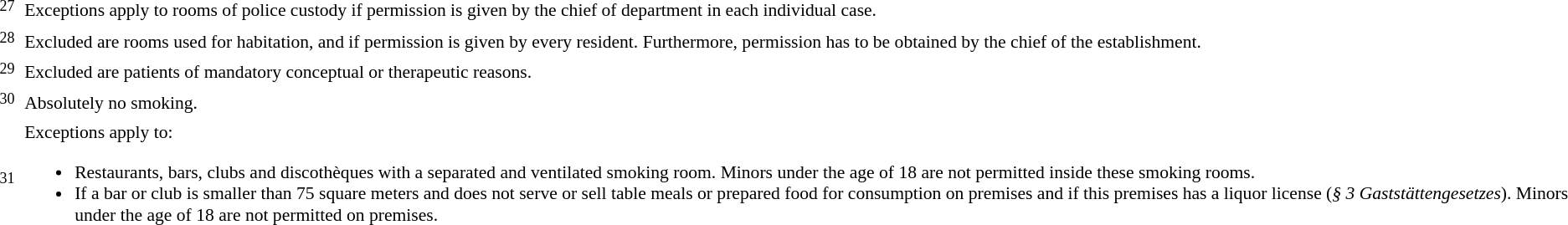<table class="toptextcells" style="font-size: 90%;">
<tr>
<td style="text-align: right; padding-right: 0.33em"><sup>27</sup></td>
<td>Exceptions apply to rooms of police custody if permission is given by the chief of department in each individual case.</td>
</tr>
<tr>
<td style="text-align: right; padding-right: 0.33em"><sup>28</sup></td>
<td>Excluded are rooms used for habitation, and if permission is given by every resident. Furthermore, permission has to be obtained by the chief of the establishment.</td>
</tr>
<tr>
<td style="text-align: right; padding-right: 0.33em"><sup>29</sup></td>
<td>Excluded are patients of mandatory conceptual or therapeutic reasons.</td>
</tr>
<tr>
<td style="text-align: right; padding-right: 0.33em"><sup>30</sup></td>
<td>Absolutely no smoking.</td>
</tr>
<tr>
<td style="text-align: right; padding-right: 0.33em"><sup>31</sup></td>
<td>Exceptions apply to:<br><ul><li>Restaurants, bars, clubs and discothèques with a separated and ventilated smoking room. Minors under the age of 18 are not permitted inside these smoking rooms.</li><li>If a bar or club is smaller than 75 square meters and does not serve or sell table meals or prepared food for consumption on premises and if this premises has a liquor license (<em>§ 3 Gaststättengesetzes</em>). Minors under the age of 18 are not permitted on premises.</li></ul></td>
</tr>
</table>
